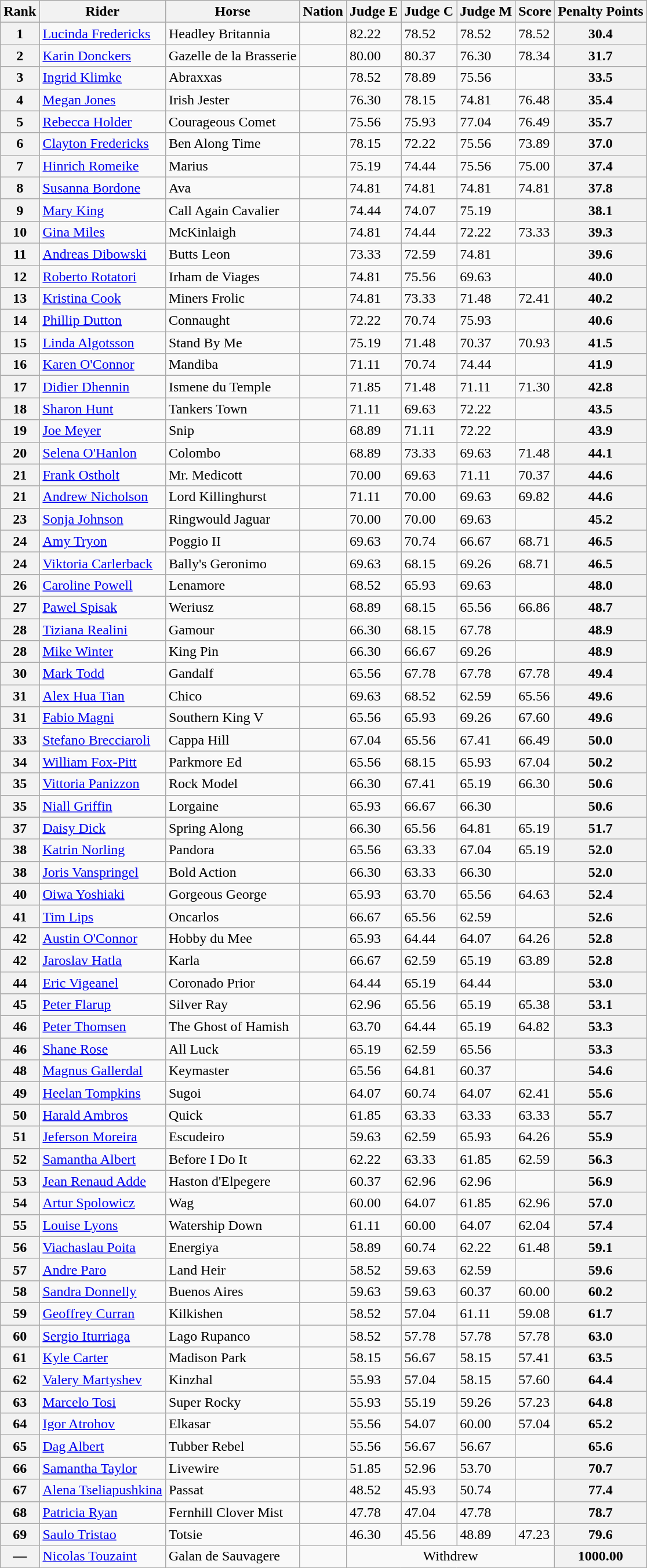<table class="wikitable sortable">
<tr>
<th>Rank</th>
<th>Rider</th>
<th>Horse</th>
<th>Nation</th>
<th>Judge E</th>
<th>Judge C</th>
<th>Judge M</th>
<th>Score</th>
<th>Penalty Points</th>
</tr>
<tr>
<th>1</th>
<td><a href='#'>Lucinda Fredericks</a></td>
<td>Headley Britannia</td>
<td></td>
<td>82.22</td>
<td>78.52</td>
<td>78.52</td>
<td>78.52</td>
<th>30.4</th>
</tr>
<tr>
<th>2</th>
<td><a href='#'>Karin Donckers</a></td>
<td>Gazelle de la Brasserie</td>
<td></td>
<td>80.00</td>
<td>80.37</td>
<td>76.30</td>
<td>78.34</td>
<th>31.7</th>
</tr>
<tr>
<th>3</th>
<td><a href='#'>Ingrid Klimke</a></td>
<td>Abraxxas</td>
<td></td>
<td>78.52</td>
<td>78.89</td>
<td>75.56</td>
<td></td>
<th>33.5</th>
</tr>
<tr>
<th>4</th>
<td><a href='#'>Megan Jones</a></td>
<td>Irish Jester</td>
<td></td>
<td>76.30</td>
<td>78.15</td>
<td>74.81</td>
<td>76.48</td>
<th>35.4</th>
</tr>
<tr>
<th>5</th>
<td><a href='#'>Rebecca Holder</a></td>
<td>Courageous Comet</td>
<td></td>
<td>75.56</td>
<td>75.93</td>
<td>77.04</td>
<td>76.49</td>
<th>35.7</th>
</tr>
<tr>
<th>6</th>
<td><a href='#'>Clayton Fredericks</a></td>
<td>Ben Along Time</td>
<td></td>
<td>78.15</td>
<td>72.22</td>
<td>75.56</td>
<td>73.89</td>
<th>37.0</th>
</tr>
<tr>
<th>7</th>
<td><a href='#'>Hinrich Romeike</a></td>
<td>Marius</td>
<td></td>
<td>75.19</td>
<td>74.44</td>
<td>75.56</td>
<td>75.00</td>
<th>37.4</th>
</tr>
<tr>
<th>8</th>
<td><a href='#'>Susanna Bordone</a></td>
<td>Ava</td>
<td></td>
<td>74.81</td>
<td>74.81</td>
<td>74.81</td>
<td>74.81</td>
<th>37.8</th>
</tr>
<tr>
<th>9</th>
<td><a href='#'>Mary King</a></td>
<td>Call Again Cavalier</td>
<td></td>
<td>74.44</td>
<td>74.07</td>
<td>75.19</td>
<td></td>
<th>38.1</th>
</tr>
<tr>
<th>10</th>
<td><a href='#'>Gina Miles</a></td>
<td>McKinlaigh</td>
<td></td>
<td>74.81</td>
<td>74.44</td>
<td>72.22</td>
<td>73.33</td>
<th>39.3</th>
</tr>
<tr>
<th>11</th>
<td><a href='#'>Andreas Dibowski</a></td>
<td>Butts Leon</td>
<td></td>
<td>73.33</td>
<td>72.59</td>
<td>74.81</td>
<td></td>
<th>39.6</th>
</tr>
<tr>
<th>12</th>
<td><a href='#'>Roberto Rotatori</a></td>
<td>Irham de Viages</td>
<td></td>
<td>74.81</td>
<td>75.56</td>
<td>69.63</td>
<td></td>
<th>40.0</th>
</tr>
<tr>
<th>13</th>
<td><a href='#'>Kristina Cook</a></td>
<td>Miners Frolic</td>
<td></td>
<td>74.81</td>
<td>73.33</td>
<td>71.48</td>
<td>72.41</td>
<th>40.2</th>
</tr>
<tr>
<th>14</th>
<td><a href='#'>Phillip Dutton</a></td>
<td>Connaught</td>
<td></td>
<td>72.22</td>
<td>70.74</td>
<td>75.93</td>
<td></td>
<th>40.6</th>
</tr>
<tr>
<th>15</th>
<td><a href='#'>Linda Algotsson</a></td>
<td>Stand By Me</td>
<td></td>
<td>75.19</td>
<td>71.48</td>
<td>70.37</td>
<td>70.93</td>
<th>41.5</th>
</tr>
<tr>
<th>16</th>
<td><a href='#'>Karen O'Connor</a></td>
<td>Mandiba</td>
<td></td>
<td>71.11</td>
<td>70.74</td>
<td>74.44</td>
<td></td>
<th>41.9</th>
</tr>
<tr>
<th>17</th>
<td><a href='#'>Didier Dhennin</a></td>
<td>Ismene du Temple</td>
<td></td>
<td>71.85</td>
<td>71.48</td>
<td>71.11</td>
<td>71.30</td>
<th>42.8</th>
</tr>
<tr>
<th>18</th>
<td><a href='#'>Sharon Hunt</a></td>
<td>Tankers Town</td>
<td></td>
<td>71.11</td>
<td>69.63</td>
<td>72.22</td>
<td></td>
<th>43.5</th>
</tr>
<tr>
<th>19</th>
<td><a href='#'>Joe Meyer</a></td>
<td>Snip</td>
<td></td>
<td>68.89</td>
<td>71.11</td>
<td>72.22</td>
<td></td>
<th>43.9</th>
</tr>
<tr>
<th>20</th>
<td><a href='#'>Selena O'Hanlon</a></td>
<td>Colombo</td>
<td></td>
<td>68.89</td>
<td>73.33</td>
<td>69.63</td>
<td>71.48</td>
<th>44.1</th>
</tr>
<tr>
<th>21</th>
<td><a href='#'>Frank Ostholt</a></td>
<td>Mr. Medicott</td>
<td></td>
<td>70.00</td>
<td>69.63</td>
<td>71.11</td>
<td>70.37</td>
<th>44.6</th>
</tr>
<tr>
<th>21</th>
<td><a href='#'>Andrew Nicholson</a></td>
<td>Lord Killinghurst</td>
<td></td>
<td>71.11</td>
<td>70.00</td>
<td>69.63</td>
<td>69.82</td>
<th>44.6</th>
</tr>
<tr>
<th>23</th>
<td><a href='#'>Sonja Johnson</a></td>
<td>Ringwould Jaguar</td>
<td></td>
<td>70.00</td>
<td>70.00</td>
<td>69.63</td>
<td></td>
<th>45.2</th>
</tr>
<tr>
<th>24</th>
<td><a href='#'>Amy Tryon</a></td>
<td>Poggio II</td>
<td></td>
<td>69.63</td>
<td>70.74</td>
<td>66.67</td>
<td>68.71</td>
<th>46.5</th>
</tr>
<tr>
<th>24</th>
<td><a href='#'>Viktoria Carlerback</a></td>
<td>Bally's Geronimo</td>
<td></td>
<td>69.63</td>
<td>68.15</td>
<td>69.26</td>
<td>68.71</td>
<th>46.5</th>
</tr>
<tr>
<th>26</th>
<td><a href='#'>Caroline Powell</a></td>
<td>Lenamore</td>
<td></td>
<td>68.52</td>
<td>65.93</td>
<td>69.63</td>
<td></td>
<th>48.0</th>
</tr>
<tr>
<th>27</th>
<td><a href='#'>Pawel Spisak</a></td>
<td>Weriusz</td>
<td></td>
<td>68.89</td>
<td>68.15</td>
<td>65.56</td>
<td>66.86</td>
<th>48.7</th>
</tr>
<tr>
<th>28</th>
<td><a href='#'>Tiziana Realini</a></td>
<td>Gamour</td>
<td></td>
<td>66.30</td>
<td>68.15</td>
<td>67.78</td>
<td></td>
<th>48.9</th>
</tr>
<tr>
<th>28</th>
<td><a href='#'>Mike Winter</a></td>
<td>King Pin</td>
<td></td>
<td>66.30</td>
<td>66.67</td>
<td>69.26</td>
<td></td>
<th>48.9</th>
</tr>
<tr>
<th>30</th>
<td><a href='#'>Mark Todd</a></td>
<td>Gandalf</td>
<td></td>
<td>65.56</td>
<td>67.78</td>
<td>67.78</td>
<td>67.78</td>
<th>49.4</th>
</tr>
<tr>
<th>31</th>
<td><a href='#'>Alex Hua Tian</a></td>
<td>Chico</td>
<td></td>
<td>69.63</td>
<td>68.52</td>
<td>62.59</td>
<td>65.56</td>
<th>49.6</th>
</tr>
<tr>
<th>31</th>
<td><a href='#'>Fabio Magni</a></td>
<td>Southern King V</td>
<td></td>
<td>65.56</td>
<td>65.93</td>
<td>69.26</td>
<td>67.60</td>
<th>49.6</th>
</tr>
<tr>
<th>33</th>
<td><a href='#'>Stefano Brecciaroli</a></td>
<td>Cappa Hill</td>
<td></td>
<td>67.04</td>
<td>65.56</td>
<td>67.41</td>
<td>66.49</td>
<th>50.0</th>
</tr>
<tr>
<th>34</th>
<td><a href='#'>William Fox-Pitt</a></td>
<td>Parkmore Ed</td>
<td></td>
<td>65.56</td>
<td>68.15</td>
<td>65.93</td>
<td>67.04</td>
<th>50.2</th>
</tr>
<tr>
<th>35</th>
<td><a href='#'>Vittoria Panizzon</a></td>
<td>Rock Model</td>
<td></td>
<td>66.30</td>
<td>67.41</td>
<td>65.19</td>
<td>66.30</td>
<th>50.6</th>
</tr>
<tr>
<th>35</th>
<td><a href='#'>Niall Griffin</a></td>
<td>Lorgaine</td>
<td></td>
<td>65.93</td>
<td>66.67</td>
<td>66.30</td>
<td></td>
<th>50.6</th>
</tr>
<tr>
<th>37</th>
<td><a href='#'>Daisy Dick</a></td>
<td>Spring Along</td>
<td></td>
<td>66.30</td>
<td>65.56</td>
<td>64.81</td>
<td>65.19</td>
<th>51.7</th>
</tr>
<tr>
<th>38</th>
<td><a href='#'>Katrin Norling</a></td>
<td>Pandora</td>
<td></td>
<td>65.56</td>
<td>63.33</td>
<td>67.04</td>
<td>65.19</td>
<th>52.0</th>
</tr>
<tr>
<th>38</th>
<td><a href='#'>Joris Vanspringel</a></td>
<td>Bold Action</td>
<td></td>
<td>66.30</td>
<td>63.33</td>
<td>66.30</td>
<td></td>
<th>52.0</th>
</tr>
<tr>
<th>40</th>
<td><a href='#'>Oiwa Yoshiaki</a></td>
<td>Gorgeous George</td>
<td></td>
<td>65.93</td>
<td>63.70</td>
<td>65.56</td>
<td>64.63</td>
<th>52.4</th>
</tr>
<tr>
<th>41</th>
<td><a href='#'>Tim Lips</a></td>
<td>Oncarlos</td>
<td></td>
<td>66.67</td>
<td>65.56</td>
<td>62.59</td>
<td></td>
<th>52.6</th>
</tr>
<tr>
<th>42</th>
<td><a href='#'>Austin O'Connor</a></td>
<td>Hobby du Mee</td>
<td></td>
<td>65.93</td>
<td>64.44</td>
<td>64.07</td>
<td>64.26</td>
<th>52.8</th>
</tr>
<tr>
<th>42</th>
<td><a href='#'>Jaroslav Hatla</a></td>
<td>Karla</td>
<td></td>
<td>66.67</td>
<td>62.59</td>
<td>65.19</td>
<td>63.89</td>
<th>52.8</th>
</tr>
<tr>
<th>44</th>
<td><a href='#'>Eric Vigeanel</a></td>
<td>Coronado Prior</td>
<td></td>
<td>64.44</td>
<td>65.19</td>
<td>64.44</td>
<td></td>
<th>53.0</th>
</tr>
<tr>
<th>45</th>
<td><a href='#'>Peter Flarup</a></td>
<td>Silver Ray</td>
<td></td>
<td>62.96</td>
<td>65.56</td>
<td>65.19</td>
<td>65.38</td>
<th>53.1</th>
</tr>
<tr>
<th>46</th>
<td><a href='#'>Peter Thomsen</a></td>
<td>The Ghost of Hamish</td>
<td></td>
<td>63.70</td>
<td>64.44</td>
<td>65.19</td>
<td>64.82</td>
<th>53.3</th>
</tr>
<tr>
<th>46</th>
<td><a href='#'>Shane Rose</a></td>
<td>All Luck</td>
<td></td>
<td>65.19</td>
<td>62.59</td>
<td>65.56</td>
<td></td>
<th>53.3</th>
</tr>
<tr>
<th>48</th>
<td><a href='#'>Magnus Gallerdal</a></td>
<td>Keymaster</td>
<td></td>
<td>65.56</td>
<td>64.81</td>
<td>60.37</td>
<td></td>
<th>54.6</th>
</tr>
<tr>
<th>49</th>
<td><a href='#'>Heelan Tompkins</a></td>
<td>Sugoi</td>
<td></td>
<td>64.07</td>
<td>60.74</td>
<td>64.07</td>
<td>62.41</td>
<th>55.6</th>
</tr>
<tr>
<th>50</th>
<td><a href='#'>Harald Ambros</a></td>
<td>Quick</td>
<td></td>
<td>61.85</td>
<td>63.33</td>
<td>63.33</td>
<td>63.33</td>
<th>55.7</th>
</tr>
<tr>
<th>51</th>
<td><a href='#'>Jeferson Moreira</a></td>
<td>Escudeiro</td>
<td></td>
<td>59.63</td>
<td>62.59</td>
<td>65.93</td>
<td>64.26</td>
<th>55.9</th>
</tr>
<tr>
<th>52</th>
<td><a href='#'>Samantha Albert</a></td>
<td>Before I Do It</td>
<td></td>
<td>62.22</td>
<td>63.33</td>
<td>61.85</td>
<td>62.59</td>
<th>56.3</th>
</tr>
<tr>
<th>53</th>
<td><a href='#'>Jean Renaud Adde</a></td>
<td>Haston d'Elpegere</td>
<td></td>
<td>60.37</td>
<td>62.96</td>
<td>62.96</td>
<td></td>
<th>56.9</th>
</tr>
<tr>
<th>54</th>
<td><a href='#'>Artur Spolowicz</a></td>
<td>Wag</td>
<td></td>
<td>60.00</td>
<td>64.07</td>
<td>61.85</td>
<td>62.96</td>
<th>57.0</th>
</tr>
<tr>
<th>55</th>
<td><a href='#'>Louise Lyons</a></td>
<td>Watership Down</td>
<td></td>
<td>61.11</td>
<td>60.00</td>
<td>64.07</td>
<td>62.04</td>
<th>57.4</th>
</tr>
<tr>
<th>56</th>
<td><a href='#'>Viachaslau Poita</a></td>
<td>Energiya</td>
<td></td>
<td>58.89</td>
<td>60.74</td>
<td>62.22</td>
<td>61.48</td>
<th>59.1</th>
</tr>
<tr>
<th>57</th>
<td><a href='#'>Andre Paro</a></td>
<td>Land Heir</td>
<td></td>
<td>58.52</td>
<td>59.63</td>
<td>62.59</td>
<td></td>
<th>59.6</th>
</tr>
<tr>
<th>58</th>
<td><a href='#'>Sandra Donnelly</a></td>
<td>Buenos Aires</td>
<td></td>
<td>59.63</td>
<td>59.63</td>
<td>60.37</td>
<td>60.00</td>
<th>60.2</th>
</tr>
<tr>
<th>59</th>
<td><a href='#'>Geoffrey Curran</a></td>
<td>Kilkishen</td>
<td></td>
<td>58.52</td>
<td>57.04</td>
<td>61.11</td>
<td>59.08</td>
<th>61.7</th>
</tr>
<tr>
<th>60</th>
<td><a href='#'>Sergio Iturriaga</a></td>
<td>Lago Rupanco</td>
<td></td>
<td>58.52</td>
<td>57.78</td>
<td>57.78</td>
<td>57.78</td>
<th>63.0</th>
</tr>
<tr>
<th>61</th>
<td><a href='#'>Kyle Carter</a></td>
<td>Madison Park</td>
<td></td>
<td>58.15</td>
<td>56.67</td>
<td>58.15</td>
<td>57.41</td>
<th>63.5</th>
</tr>
<tr>
<th>62</th>
<td><a href='#'>Valery Martyshev</a></td>
<td>Kinzhal</td>
<td></td>
<td>55.93</td>
<td>57.04</td>
<td>58.15</td>
<td>57.60</td>
<th>64.4</th>
</tr>
<tr>
<th>63</th>
<td><a href='#'>Marcelo Tosi</a></td>
<td>Super Rocky</td>
<td></td>
<td>55.93</td>
<td>55.19</td>
<td>59.26</td>
<td>57.23</td>
<th>64.8</th>
</tr>
<tr>
<th>64</th>
<td><a href='#'>Igor Atrohov</a></td>
<td>Elkasar</td>
<td></td>
<td>55.56</td>
<td>54.07</td>
<td>60.00</td>
<td>57.04</td>
<th>65.2</th>
</tr>
<tr>
<th>65</th>
<td><a href='#'>Dag Albert</a></td>
<td>Tubber Rebel</td>
<td></td>
<td>55.56</td>
<td>56.67</td>
<td>56.67</td>
<td></td>
<th>65.6</th>
</tr>
<tr>
<th>66</th>
<td><a href='#'>Samantha Taylor</a></td>
<td>Livewire</td>
<td></td>
<td>51.85</td>
<td>52.96</td>
<td>53.70</td>
<td></td>
<th>70.7</th>
</tr>
<tr>
<th>67</th>
<td><a href='#'>Alena Tseliapushkina</a></td>
<td>Passat</td>
<td></td>
<td>48.52</td>
<td>45.93</td>
<td>50.74</td>
<td></td>
<th>77.4</th>
</tr>
<tr>
<th>68</th>
<td><a href='#'>Patricia Ryan</a></td>
<td>Fernhill Clover Mist</td>
<td></td>
<td>47.78</td>
<td>47.04</td>
<td>47.78</td>
<td></td>
<th>78.7</th>
</tr>
<tr>
<th>69</th>
<td><a href='#'>Saulo Tristao</a></td>
<td>Totsie</td>
<td></td>
<td>46.30</td>
<td>45.56</td>
<td>48.89</td>
<td>47.23</td>
<th>79.6</th>
</tr>
<tr>
<th>—</th>
<td><a href='#'>Nicolas Touzaint</a></td>
<td>Galan de Sauvagere</td>
<td></td>
<td colspan=4 align=center>Withdrew</td>
<th>1000.00</th>
</tr>
</table>
